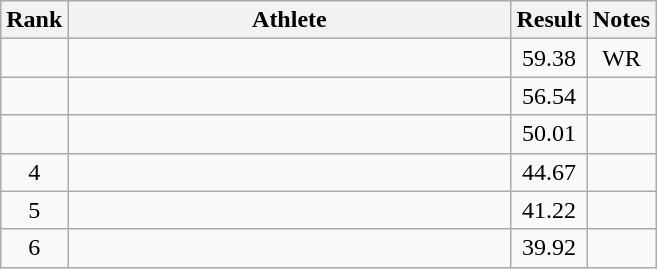<table class="wikitable" style="text-align:center">
<tr>
<th>Rank</th>
<th Style="width:18em">Athlete</th>
<th>Result</th>
<th>Notes</th>
</tr>
<tr>
<td></td>
<td style="text-align:left"></td>
<td>59.38</td>
<td>WR</td>
</tr>
<tr>
<td></td>
<td style="text-align:left"></td>
<td>56.54</td>
<td></td>
</tr>
<tr>
<td></td>
<td style="text-align:left"></td>
<td>50.01</td>
<td></td>
</tr>
<tr>
<td>4</td>
<td style="text-align:left"></td>
<td>44.67</td>
<td></td>
</tr>
<tr>
<td>5</td>
<td style="text-align:left"></td>
<td>41.22</td>
<td></td>
</tr>
<tr>
<td>6</td>
<td style="text-align:left"></td>
<td>39.92</td>
<td></td>
</tr>
</table>
